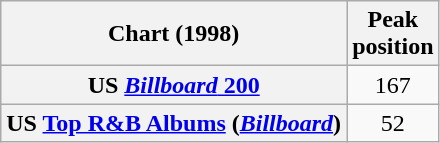<table class="wikitable sortable plainrowheaders" style="text-align:center">
<tr>
<th scope="col">Chart (1998)</th>
<th scope="col">Peak<br> position</th>
</tr>
<tr>
<th scope="row">US <a href='#'><em>Billboard</em> 200</a></th>
<td>167</td>
</tr>
<tr>
<th scope="row">US <a href='#'>Top R&B Albums</a> (<em><a href='#'>Billboard</a></em>)</th>
<td>52</td>
</tr>
</table>
